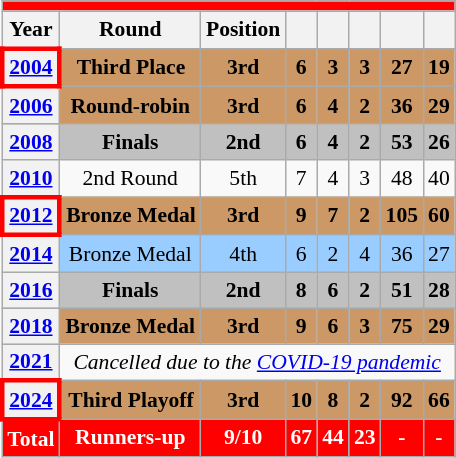<table class="wikitable" style="font-size:90%; text-align:center;">
<tr>
<th style="background:#FF0000;" colspan="8"><a href='#'></a></th>
</tr>
<tr>
<th scope="col">Year</th>
<th scope="col">Round</th>
<th scope="col">Position</th>
<th scope="col"></th>
<th scope="col"></th>
<th scope="col"></th>
<th scope="col"></th>
<th scope="col"></th>
</tr>
<tr style="background:#CC9966">
<th style="border: 3px solid red"> <a href='#'>2004</a></th>
<td><strong>Third Place</strong></td>
<td> <strong>3rd</strong></td>
<td><strong>6</strong></td>
<td><strong>3</strong></td>
<td><strong>3</strong></td>
<td><strong>27</strong></td>
<td><strong>19</strong></td>
</tr>
<tr style="background:#CC9966">
<th> <a href='#'>2006</a></th>
<td><strong>Round-robin</strong></td>
<td> <strong>3rd</strong></td>
<td><strong>6</strong></td>
<td><strong>4</strong></td>
<td><strong>2</strong></td>
<td><strong>36</strong></td>
<td><strong>29</strong></td>
</tr>
<tr style="background:silver">
<th> <a href='#'>2008</a></th>
<td><strong>Finals</strong></td>
<td> <strong>2nd</strong></td>
<td><strong>6</strong></td>
<td><strong>4</strong></td>
<td><strong>2</strong></td>
<td><strong>53</strong></td>
<td><strong>26</strong></td>
</tr>
<tr>
<th> <a href='#'>2010</a></th>
<td>2nd Round</td>
<td>5th</td>
<td>7</td>
<td>4</td>
<td>3</td>
<td>48</td>
<td>40</td>
</tr>
<tr style="background:#CC9966">
<th style="border: 3px solid red"> <a href='#'>2012</a></th>
<td><strong>Bronze Medal</strong></td>
<td> <strong>3rd</strong></td>
<td><strong>9</strong></td>
<td><strong>7</strong></td>
<td><strong>2</strong></td>
<td><strong>105</strong></td>
<td><strong>60</strong></td>
</tr>
<tr style="background:#9ACDFF">
<th> <a href='#'>2014</a></th>
<td>Bronze Medal</td>
<td>4th</td>
<td>6</td>
<td>2</td>
<td>4</td>
<td>36</td>
<td>27</td>
</tr>
<tr style="background:silver">
<th> <a href='#'>2016</a></th>
<td><strong>Finals</strong></td>
<td> <strong>2nd</strong></td>
<td><strong>8</strong></td>
<td><strong>6</strong></td>
<td><strong>2</strong></td>
<td><strong>51</strong></td>
<td><strong>28</strong></td>
</tr>
<tr style="background:#CC9966">
<th> <a href='#'>2018</a></th>
<td><strong>Bronze Medal</strong></td>
<td> <strong>3rd</strong></td>
<td><strong>9</strong></td>
<td><strong>6</strong></td>
<td><strong>3</strong></td>
<td><strong>75</strong></td>
<td><strong>29</strong></td>
</tr>
<tr>
<th> <a href='#'>2021</a></th>
<td colspan="8"><em>Cancelled due to the <a href='#'>COVID-19 pandemic</a></em></td>
</tr>
<tr style="background:#CC9966">
<th style="border: 3px solid red">  <a href='#'>2024</a></th>
<td><strong>Third Playoff</strong></td>
<td> <strong>3rd</strong></td>
<td><strong>10</strong></td>
<td><strong>8</strong></td>
<td><strong>2</strong></td>
<td><strong>92</strong></td>
<td><strong>66</strong></td>
</tr>
<tr>
<th style="color:white; background:#FF0000;"><strong>Total</strong></th>
<th style="color:white; background:#FF0000;"><strong>Runners-up</strong></th>
<th style="color:white; background:#FF0000;"><strong>9/10</strong></th>
<th style="color:white; background:#FF0000;"><strong>67</strong></th>
<th style="color:white; background:#FF0000;"><strong>44</strong></th>
<th style="color:white; background:#FF0000;"><strong>23</strong></th>
<th style="color:white; background:#FF0000;"><strong>-</strong></th>
<th style="color:white; background:#FF0000;"><strong>-</strong></th>
</tr>
</table>
